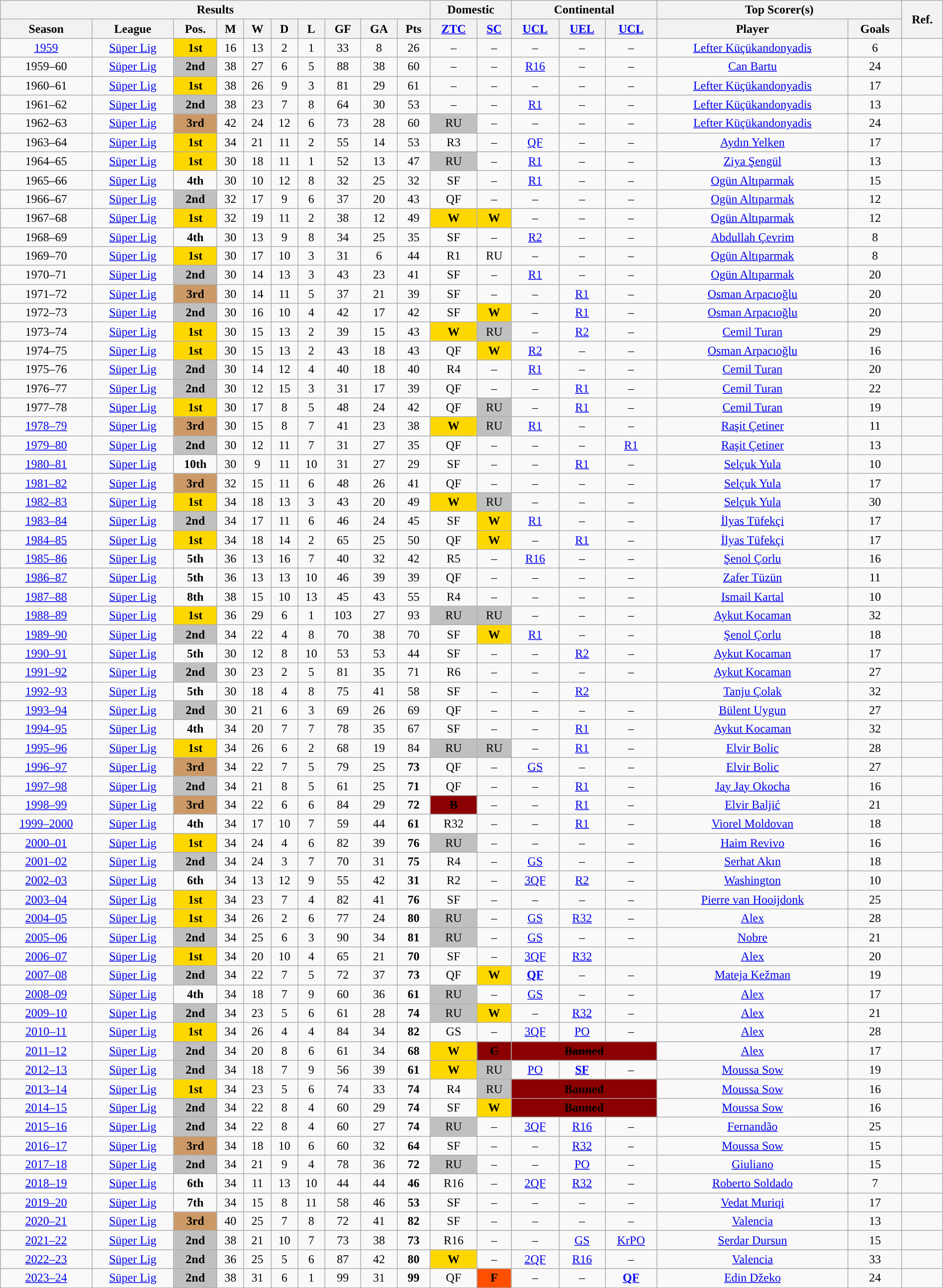<table class="wikitable" style="text-align:center; font-size:100%; width:100%">
<tr>
<th colspan="10">Results</th>
<th colspan="2">Domestic</th>
<th colspan="3">Continental</th>
<th colspan="2">Top Scorer(s)</th>
<th rowspan="2">Ref.</th>
</tr>
<tr bgcolor="#efefef">
<th>Season</th>
<th>League</th>
<th>Pos.</th>
<th>M</th>
<th>W</th>
<th>D</th>
<th>L</th>
<th>GF</th>
<th>GA</th>
<th>Pts</th>
<th><a href='#'>ZTC</a></th>
<th><a href='#'>SC</a></th>
<th><a href='#'>UCL</a></th>
<th><a href='#'>UEL</a></th>
<th><a href='#'>UCL</a></th>
<th>Player</th>
<th>Goals</th>
</tr>
<tr align="center">
<td rowspan="1"><a href='#'>1959</a></td>
<td><a href='#'>Süper Lig</a></td>
<td rowspan="1" bgcolor="gold"><strong>1st</strong></td>
<td rowspan="1">16</td>
<td rowspan="1">13</td>
<td rowspan="1">2</td>
<td rowspan="1">1</td>
<td rowspan="1">33</td>
<td rowspan="1">8</td>
<td rowspan="1">26</td>
<td rowspan="1">–</td>
<td rowspan="1">–</td>
<td rowspan="1">–</td>
<td rowspan="1">–</td>
<td rowspan="1">–</td>
<td><a href='#'>Lefter Küçükandonyadis</a></td>
<td>6</td>
<td></td>
</tr>
<tr align="center">
<td rowspan="1">1959–60</td>
<td><a href='#'>Süper Lig</a></td>
<td rowspan="1" bgcolor="silver"><strong>2nd</strong></td>
<td rowspan="1">38</td>
<td rowspan="1">27</td>
<td rowspan="1">6</td>
<td rowspan="1">5</td>
<td rowspan="1">88</td>
<td rowspan="1">38</td>
<td rowspan="1">60</td>
<td rowspan="1">–</td>
<td rowspan="1">–</td>
<td><a href='#'>R16</a></td>
<td rowspan="1">–</td>
<td rowspan="1">–</td>
<td><a href='#'>Can Bartu</a></td>
<td>24</td>
<td></td>
</tr>
<tr align="center">
<td rowspan="1">1960–61</td>
<td><a href='#'>Süper Lig</a></td>
<td rowspan="1" bgcolor="gold"><strong>1st</strong></td>
<td rowspan="1">38</td>
<td rowspan="1">26</td>
<td rowspan="1">9</td>
<td rowspan="1">3</td>
<td rowspan="1">81</td>
<td rowspan="1">29</td>
<td rowspan="1">61</td>
<td rowspan="1">–</td>
<td rowspan="1">–</td>
<td rowspan="1">–</td>
<td rowspan="1">–</td>
<td rowspan="1">–</td>
<td><a href='#'>Lefter Küçükandonyadis</a></td>
<td>17</td>
<td></td>
</tr>
<tr align="center">
<td rowspan="1">1961–62</td>
<td><a href='#'>Süper Lig</a></td>
<td rowspan="1" bgcolor="silver"><strong>2nd</strong></td>
<td rowspan="1">38</td>
<td rowspan="1">23</td>
<td rowspan="1">7</td>
<td rowspan="1">8</td>
<td rowspan="1">64</td>
<td rowspan="1">30</td>
<td rowspan="1">53</td>
<td rowspan="1">–</td>
<td rowspan="1">–</td>
<td><a href='#'>R1</a></td>
<td rowspan="1">–</td>
<td rowspan="1">–</td>
<td><a href='#'>Lefter Küçükandonyadis</a></td>
<td>13</td>
<td></td>
</tr>
<tr align="center">
<td rowspan="1">1962–63</td>
<td><a href='#'>Süper Lig</a></td>
<td rowspan="1" bgcolor="cc9966"><strong>3rd</strong></td>
<td rowspan="1">42</td>
<td rowspan="1">24</td>
<td rowspan="1">12</td>
<td rowspan="1">6</td>
<td rowspan="1">73</td>
<td rowspan="1">28</td>
<td rowspan="1">60</td>
<td align="center" bgcolor="silver">RU</td>
<td rowspan="1">–</td>
<td rowspan="1">–</td>
<td rowspan="1">–</td>
<td rowspan="1">–</td>
<td><a href='#'>Lefter Küçükandonyadis</a></td>
<td>24</td>
<td></td>
</tr>
<tr align="center">
<td rowspan="1">1963–64</td>
<td><a href='#'>Süper Lig</a></td>
<td rowspan="1" bgcolor="gold"><strong>1st</strong></td>
<td rowspan="1">34</td>
<td rowspan="1">21</td>
<td rowspan="1">11</td>
<td rowspan="1">2</td>
<td rowspan="1">55</td>
<td rowspan="1">14</td>
<td rowspan="1">53</td>
<td rowspan="1">R3</td>
<td rowspan="1">–</td>
<td><a href='#'>QF</a></td>
<td rowspan="1">–</td>
<td rowspan="1">–</td>
<td><a href='#'>Aydın Yelken</a></td>
<td>17</td>
<td></td>
</tr>
<tr align="center">
<td rowspan="1">1964–65</td>
<td><a href='#'>Süper Lig</a></td>
<td rowspan="1" bgcolor="gold"><strong>1st</strong></td>
<td rowspan="1">30</td>
<td rowspan="1">18</td>
<td rowspan="1">11</td>
<td rowspan="1">1</td>
<td rowspan="1">52</td>
<td rowspan="1">13</td>
<td rowspan="1">47</td>
<td align="center" bgcolor="silver">RU</td>
<td rowspan="1">–</td>
<td><a href='#'>R1</a></td>
<td rowspan="1">–</td>
<td rowspan="1">–</td>
<td><a href='#'>Ziya Şengül</a></td>
<td>13</td>
<td></td>
</tr>
<tr align="center">
<td rowspan="1">1965–66</td>
<td><a href='#'>Süper Lig</a></td>
<td rowspan="1"><strong>4th</strong></td>
<td rowspan="1">30</td>
<td rowspan="1">10</td>
<td rowspan="1">12</td>
<td rowspan="1">8</td>
<td rowspan="1">32</td>
<td rowspan="1">25</td>
<td rowspan="1">32</td>
<td rowspan="1">SF</td>
<td rowspan="1">–</td>
<td><a href='#'>R1</a></td>
<td rowspan="1">–</td>
<td rowspan="1">–</td>
<td><a href='#'>Ogün Altıparmak</a></td>
<td>15</td>
<td></td>
</tr>
<tr align="center">
<td rowspan="1">1966–67</td>
<td><a href='#'>Süper Lig</a></td>
<td rowspan="1" bgcolor="silver"><strong>2nd</strong></td>
<td rowspan="1">32</td>
<td rowspan="1">17</td>
<td rowspan="1">9</td>
<td rowspan="1">6</td>
<td rowspan="1">37</td>
<td rowspan="1">20</td>
<td rowspan="1">43</td>
<td rowspan="1">QF</td>
<td rowspan="1">–</td>
<td rowspan="1">–</td>
<td rowspan="1">–</td>
<td rowspan="1">–</td>
<td><a href='#'>Ogün Altıparmak</a></td>
<td>12</td>
<td></td>
</tr>
<tr align="center">
<td rowspan="1">1967–68</td>
<td><a href='#'>Süper Lig</a></td>
<td rowspan="1" bgcolor="gold"><strong>1st</strong></td>
<td rowspan="1">32</td>
<td rowspan="1">19</td>
<td rowspan="1">11</td>
<td rowspan="1">2</td>
<td rowspan="1">38</td>
<td rowspan="1">12</td>
<td rowspan="1">49</td>
<td align="center" bgcolor="gold"><strong>W</strong></td>
<td align="center" bgcolor="gold"><strong>W</strong></td>
<td rowspan="1">–</td>
<td rowspan="1">–</td>
<td rowspan="1">–</td>
<td><a href='#'>Ogün Altıparmak</a></td>
<td>12</td>
<td></td>
</tr>
<tr align="center">
<td rowspan="1">1968–69</td>
<td><a href='#'>Süper Lig</a></td>
<td rowspan="1"><strong>4th</strong></td>
<td rowspan="1">30</td>
<td rowspan="1">13</td>
<td rowspan="1">9</td>
<td rowspan="1">8</td>
<td rowspan="1">34</td>
<td rowspan="1">25</td>
<td rowspan="1">35</td>
<td rowspan="1">SF</td>
<td rowspan="1">–</td>
<td><a href='#'>R2</a></td>
<td rowspan="1">–</td>
<td rowspan="1">–</td>
<td><a href='#'>Abdullah Çevrim</a></td>
<td>8</td>
<td></td>
</tr>
<tr align="center">
<td rowspan="1">1969–70</td>
<td><a href='#'>Süper Lig</a></td>
<td rowspan="1" bgcolor="gold"><strong>1st</strong></td>
<td rowspan="1">30</td>
<td rowspan="1">17</td>
<td rowspan="1">10</td>
<td rowspan="1">3</td>
<td rowspan="1">31</td>
<td rowspan="1">6</td>
<td rowspan="1">44</td>
<td rowspan="1">R1</td>
<td rowspan="1">RU</td>
<td rowspan="1">–</td>
<td rowspan="1">–</td>
<td rowspan="1">–</td>
<td><a href='#'>Ogün Altıparmak</a></td>
<td>8</td>
<td></td>
</tr>
<tr align="center">
<td rowspan="1">1970–71</td>
<td><a href='#'>Süper Lig</a></td>
<td rowspan="1" bgcolor="silver"><strong>2nd</strong></td>
<td rowspan="1">30</td>
<td rowspan="1">14</td>
<td rowspan="1">13</td>
<td rowspan="1">3</td>
<td rowspan="1">43</td>
<td rowspan="1">23</td>
<td rowspan="1">41</td>
<td rowspan="1">SF</td>
<td rowspan="1">–</td>
<td><a href='#'>R1</a></td>
<td rowspan="1">–</td>
<td rowspan="1">–</td>
<td><a href='#'>Ogün Altıparmak</a></td>
<td>20</td>
<td></td>
</tr>
<tr align="center">
<td rowspan="1">1971–72</td>
<td><a href='#'>Süper Lig</a></td>
<td rowspan="1" bgcolor="cc9966"><strong>3rd</strong></td>
<td rowspan="1">30</td>
<td rowspan="1">14</td>
<td rowspan="1">11</td>
<td rowspan="1">5</td>
<td rowspan="1">37</td>
<td rowspan="1">21</td>
<td rowspan="1">39</td>
<td rowspan="1">SF</td>
<td rowspan="1">–</td>
<td rowspan="1">–</td>
<td rowspan="1"><a href='#'>R1</a></td>
<td rowspan="1">–</td>
<td><a href='#'>Osman Arpacıoğlu</a></td>
<td>20</td>
<td></td>
</tr>
<tr align="center">
<td rowspan="1">1972–73</td>
<td><a href='#'>Süper Lig</a></td>
<td rowspan="1" bgcolor="silver"><strong>2nd</strong></td>
<td rowspan="1">30</td>
<td rowspan="1">16</td>
<td rowspan="1">10</td>
<td rowspan="1">4</td>
<td rowspan="1">42</td>
<td rowspan="1">17</td>
<td rowspan="1">42</td>
<td rowspan="1">SF</td>
<td align="center" bgcolor="gold"><strong>W</strong></td>
<td rowspan="1">–</td>
<td><a href='#'>R1</a></td>
<td rowspan="1">–</td>
<td><a href='#'>Osman Arpacıoğlu</a></td>
<td>20</td>
<td></td>
</tr>
<tr align="center">
<td rowspan="1">1973–74</td>
<td><a href='#'>Süper Lig</a></td>
<td rowspan="1" bgcolor="gold"><strong>1st</strong></td>
<td rowspan="1">30</td>
<td rowspan="1">15</td>
<td rowspan="1">13</td>
<td rowspan="1">2</td>
<td rowspan="1">39</td>
<td rowspan="1">15</td>
<td rowspan="1">43</td>
<td align="center" bgcolor="gold"><strong>W</strong></td>
<td align="center" bgcolor="silver">RU</td>
<td rowspan="1">–</td>
<td><a href='#'>R2</a></td>
<td rowspan="1">–</td>
<td><a href='#'>Cemil Turan</a></td>
<td>29</td>
<td></td>
</tr>
<tr align="center">
<td rowspan="1">1974–75</td>
<td><a href='#'>Süper Lig</a></td>
<td rowspan="1" bgcolor="gold"><strong>1st</strong></td>
<td rowspan="1">30</td>
<td rowspan="1">15</td>
<td rowspan="1">13</td>
<td rowspan="1">2</td>
<td rowspan="1">43</td>
<td rowspan="1">18</td>
<td rowspan="1">43</td>
<td rowspan="1">QF</td>
<td align="center" bgcolor="gold"><strong>W</strong></td>
<td><a href='#'>R2</a></td>
<td rowspan="1">–</td>
<td rowspan="1">–</td>
<td><a href='#'>Osman Arpacıoğlu</a></td>
<td>16</td>
<td></td>
</tr>
<tr align="center">
<td rowspan="1">1975–76</td>
<td><a href='#'>Süper Lig</a></td>
<td rowspan="1" bgcolor="silver"><strong>2nd</strong></td>
<td rowspan="1">30</td>
<td rowspan="1">14</td>
<td rowspan="1">12</td>
<td rowspan="1">4</td>
<td rowspan="1">40</td>
<td rowspan="1">18</td>
<td rowspan="1">40</td>
<td rowspan="1">R4</td>
<td rowspan="1">–</td>
<td><a href='#'>R1</a></td>
<td rowspan="1">–</td>
<td rowspan="1">–</td>
<td><a href='#'>Cemil Turan</a></td>
<td>20</td>
<td></td>
</tr>
<tr align="center">
<td rowspan="1">1976–77</td>
<td><a href='#'>Süper Lig</a></td>
<td rowspan="1" bgcolor="silver"><strong>2nd</strong></td>
<td rowspan="1">30</td>
<td rowspan="1">12</td>
<td rowspan="1">15</td>
<td rowspan="1">3</td>
<td rowspan="1">31</td>
<td rowspan="1">17</td>
<td rowspan="1">39</td>
<td rowspan="1">QF</td>
<td rowspan="1">–</td>
<td rowspan="1">–</td>
<td><a href='#'>R1</a></td>
<td rowspan="1">–</td>
<td><a href='#'>Cemil Turan</a></td>
<td>22</td>
<td></td>
</tr>
<tr align="center">
<td rowspan="1">1977–78</td>
<td><a href='#'>Süper Lig</a></td>
<td rowspan="1" bgcolor="gold"><strong>1st</strong></td>
<td rowspan="1">30</td>
<td rowspan="1">17</td>
<td rowspan="1">8</td>
<td rowspan="1">5</td>
<td rowspan="1">48</td>
<td rowspan="1">24</td>
<td rowspan="1">42</td>
<td rowspan="1">QF</td>
<td align="center" bgcolor="silver">RU</td>
<td rowspan="1">–</td>
<td><a href='#'>R1</a></td>
<td rowspan="1">–</td>
<td><a href='#'>Cemil Turan</a></td>
<td>19</td>
<td></td>
</tr>
<tr align="center">
<td rowspan="1"><a href='#'>1978–79</a></td>
<td><a href='#'>Süper Lig</a></td>
<td rowspan="1" bgcolor="cc9966"><strong>3rd</strong></td>
<td rowspan="1">30</td>
<td rowspan="1">15</td>
<td rowspan="1">8</td>
<td rowspan="1">7</td>
<td rowspan="1">41</td>
<td rowspan="1">23</td>
<td rowspan="1">38</td>
<td align="center" bgcolor="gold"><strong>W</strong></td>
<td align="center" bgcolor="silver">RU</td>
<td><a href='#'>R1</a></td>
<td rowspan="1">–</td>
<td rowspan="1">–</td>
<td><a href='#'>Raşit Çetiner</a></td>
<td>11</td>
<td></td>
</tr>
<tr align="center">
<td rowspan="1"><a href='#'>1979–80</a></td>
<td><a href='#'>Süper Lig</a></td>
<td rowspan="1" bgcolor="silver"><strong>2nd</strong></td>
<td rowspan="1">30</td>
<td rowspan="1">12</td>
<td rowspan="1">11</td>
<td rowspan="1">7</td>
<td rowspan="1">31</td>
<td rowspan="1">27</td>
<td rowspan="1">35</td>
<td rowspan="1">QF</td>
<td rowspan="1">–</td>
<td rowspan="1">–</td>
<td rowspan="1">–</td>
<td><a href='#'>R1</a></td>
<td><a href='#'>Raşit Çetiner</a></td>
<td>13</td>
<td></td>
</tr>
<tr align="center">
<td rowspan="1"><a href='#'>1980–81</a></td>
<td><a href='#'>Süper Lig</a></td>
<td rowspan="1"><strong>10th</strong></td>
<td rowspan="1">30</td>
<td rowspan="1">9</td>
<td rowspan="1">11</td>
<td rowspan="1">10</td>
<td rowspan="1">31</td>
<td rowspan="1">27</td>
<td rowspan="1">29</td>
<td rowspan="1">SF</td>
<td rowspan="1">–</td>
<td rowspan="1">–</td>
<td><a href='#'>R1</a></td>
<td rowspan="1">–</td>
<td><a href='#'>Selçuk Yula</a></td>
<td>10</td>
<td></td>
</tr>
<tr align="center">
<td rowspan="1"><a href='#'>1981–82</a></td>
<td><a href='#'>Süper Lig</a></td>
<td rowspan="1" bgcolor="cc9966"><strong>3rd</strong></td>
<td rowspan="1">32</td>
<td rowspan="1">15</td>
<td rowspan="1">11</td>
<td rowspan="1">6</td>
<td rowspan="1">48</td>
<td rowspan="1">26</td>
<td rowspan="1">41</td>
<td rowspan="1">QF</td>
<td rowspan="1">–</td>
<td rowspan="1">–</td>
<td rowspan="1">–</td>
<td rowspan="1">–</td>
<td><a href='#'>Selçuk Yula</a></td>
<td>17</td>
<td></td>
</tr>
<tr align="center">
<td rowspan="1"><a href='#'>1982–83</a></td>
<td><a href='#'>Süper Lig</a></td>
<td rowspan="1" bgcolor="gold"><strong>1st</strong></td>
<td rowspan="1">34</td>
<td rowspan="1">18</td>
<td rowspan="1">13</td>
<td rowspan="1">3</td>
<td rowspan="1">43</td>
<td rowspan="1">20</td>
<td rowspan="1">49</td>
<td align="center" bgcolor="gold"><strong>W</strong></td>
<td align="center" bgcolor="silver">RU</td>
<td rowspan="1">–</td>
<td rowspan="1">–</td>
<td rowspan="1">–</td>
<td><a href='#'>Selçuk Yula</a></td>
<td>30</td>
<td></td>
</tr>
<tr align="center">
<td rowspan="1"><a href='#'>1983–84</a></td>
<td><a href='#'>Süper Lig</a></td>
<td rowspan="1" bgcolor="silver"><strong>2nd</strong></td>
<td rowspan="1">34</td>
<td rowspan="1">17</td>
<td rowspan="1">11</td>
<td rowspan="1">6</td>
<td rowspan="1">46</td>
<td rowspan="1">24</td>
<td rowspan="1">45</td>
<td rowspan="1">SF</td>
<td rowspan="1" bgcolor="gold"><strong>W</strong></td>
<td><a href='#'>R1</a></td>
<td rowspan="1">–</td>
<td rowspan="1">–</td>
<td><a href='#'>İlyas Tüfekçi</a></td>
<td>17</td>
<td></td>
</tr>
<tr align="center">
<td rowspan="1"><a href='#'>1984–85</a></td>
<td><a href='#'>Süper Lig</a></td>
<td rowspan="1" bgcolor="gold"><strong>1st</strong></td>
<td rowspan="1">34</td>
<td rowspan="1">18</td>
<td rowspan="1">14</td>
<td rowspan="1">2</td>
<td rowspan="1">65</td>
<td rowspan="1">25</td>
<td rowspan="1">50</td>
<td rowspan="1">QF</td>
<td rowspan="1" bgcolor="gold"><strong>W</strong></td>
<td rowspan="1">–</td>
<td><a href='#'>R1</a></td>
<td rowspan="1">–</td>
<td><a href='#'>İlyas Tüfekçi</a></td>
<td>17</td>
<td></td>
</tr>
<tr align="center">
<td rowspan="1"><a href='#'>1985–86</a></td>
<td><a href='#'>Süper Lig</a></td>
<td rowspan="1"><strong>5th</strong></td>
<td rowspan="1">36</td>
<td rowspan="1">13</td>
<td rowspan="1">16</td>
<td rowspan="1">7</td>
<td rowspan="1">40</td>
<td rowspan="1">32</td>
<td rowspan="1">42</td>
<td rowspan="1">R5</td>
<td rowspan="1">–</td>
<td><a href='#'>R16</a></td>
<td rowspan="1">–</td>
<td rowspan="1">–</td>
<td><a href='#'>Şenol Çorlu</a></td>
<td>16</td>
<td></td>
</tr>
<tr align="center">
<td rowspan="1"><a href='#'>1986–87</a></td>
<td><a href='#'>Süper Lig</a></td>
<td rowspan="1"><strong>5th</strong></td>
<td rowspan="1">36</td>
<td rowspan="1">13</td>
<td rowspan="1">13</td>
<td rowspan="1">10</td>
<td rowspan="1">46</td>
<td rowspan="1">39</td>
<td rowspan="1">39</td>
<td rowspan="1">QF</td>
<td rowspan="1">–</td>
<td rowspan="1">–</td>
<td rowspan="1">–</td>
<td rowspan="1">–</td>
<td><a href='#'>Zafer Tüzün</a></td>
<td>11</td>
<td></td>
</tr>
<tr align="center">
<td rowspan="1"><a href='#'>1987–88</a></td>
<td><a href='#'>Süper Lig</a></td>
<td rowspan="1"><strong>8th</strong></td>
<td rowspan="1">38</td>
<td rowspan="1">15</td>
<td rowspan="1">10</td>
<td rowspan="1">13</td>
<td rowspan="1">45</td>
<td rowspan="1">43</td>
<td rowspan="1">55</td>
<td rowspan="1">R4</td>
<td rowspan="1">–</td>
<td rowspan="1">–</td>
<td rowspan="1">–</td>
<td rowspan="1">–</td>
<td><a href='#'>Ismail Kartal</a></td>
<td>10</td>
<td></td>
</tr>
<tr align="center">
<td rowspan="1"><a href='#'>1988–89</a></td>
<td><a href='#'>Süper Lig</a></td>
<td rowspan="1" bgcolor="gold"><strong>1st</strong></td>
<td rowspan="1">36</td>
<td rowspan="1">29</td>
<td rowspan="1">6</td>
<td rowspan="1">1</td>
<td rowspan="1">103</td>
<td rowspan="1">27</td>
<td rowspan="1">93</td>
<td align="center" bgcolor="silver">RU</td>
<td align="center" bgcolor="silver">RU</td>
<td rowspan="1">–</td>
<td rowspan="1">–</td>
<td rowspan="1">–</td>
<td><a href='#'>Aykut Kocaman</a></td>
<td>32</td>
<td></td>
</tr>
<tr align="center">
<td rowspan="1"><a href='#'>1989–90</a></td>
<td><a href='#'>Süper Lig</a></td>
<td rowspan="1" bgcolor="silver"><strong>2nd</strong></td>
<td rowspan="1">34</td>
<td rowspan="1">22</td>
<td rowspan="1">4</td>
<td rowspan="1">8</td>
<td rowspan="1">70</td>
<td rowspan="1">38</td>
<td rowspan="1">70</td>
<td rowspan="1">SF</td>
<td align="center" bgcolor="gold"><strong>W</strong></td>
<td><a href='#'>R1</a></td>
<td rowspan="1">–</td>
<td rowspan="1">–</td>
<td><a href='#'>Şenol Çorlu</a></td>
<td>18</td>
<td></td>
</tr>
<tr align="center">
<td rowspan="1"><a href='#'>1990–91</a></td>
<td><a href='#'>Süper Lig</a></td>
<td rowspan="1"><strong>5th</strong></td>
<td rowspan="1">30</td>
<td rowspan="1">12</td>
<td rowspan="1">8</td>
<td rowspan="1">10</td>
<td rowspan="1">53</td>
<td rowspan="1">53</td>
<td rowspan="1">44</td>
<td rowspan="1">SF</td>
<td rowspan="1">–</td>
<td rowspan="1">–</td>
<td><a href='#'>R2</a></td>
<td rowspan="1">–</td>
<td><a href='#'>Aykut Kocaman</a></td>
<td>17</td>
<td></td>
</tr>
<tr align="center">
<td rowspan="1"><a href='#'>1991–92</a></td>
<td><a href='#'>Süper Lig</a></td>
<td rowspan="1" bgcolor="silver"><strong>2nd</strong></td>
<td rowspan="1">30</td>
<td rowspan="1">23</td>
<td rowspan="1">2</td>
<td rowspan="1">5</td>
<td rowspan="1">81</td>
<td rowspan="1">35</td>
<td rowspan="1">71</td>
<td rowspan="1">R6</td>
<td rowspan="1">–</td>
<td rowspan="1">–</td>
<td rowspan="1">–</td>
<td rowspan="1">–</td>
<td><a href='#'>Aykut Kocaman</a></td>
<td>27</td>
<td></td>
</tr>
<tr align="center">
<td rowspan="1"><a href='#'>1992–93</a></td>
<td><a href='#'>Süper Lig</a></td>
<td rowspan="1"><strong>5th</strong></td>
<td rowspan="1">30</td>
<td rowspan="1">18</td>
<td rowspan="1">4</td>
<td rowspan="1">8</td>
<td rowspan="1">75</td>
<td rowspan="1">41</td>
<td rowspan="1">58</td>
<td rowspan="1">SF</td>
<td rowspan="1">–</td>
<td rowspan="1">–</td>
<td><a href='#'>R2</a></td>
<td></td>
<td><a href='#'>Tanju Çolak</a></td>
<td>32</td>
<td></td>
</tr>
<tr align="center">
<td rowspan="1"><a href='#'>1993–94</a></td>
<td><a href='#'>Süper Lig</a></td>
<td rowspan="1" bgcolor="silver"><strong>2nd</strong></td>
<td rowspan="1">30</td>
<td rowspan="1">21</td>
<td rowspan="1">6</td>
<td rowspan="1">3</td>
<td rowspan="1">69</td>
<td rowspan="1">26</td>
<td rowspan="1">69</td>
<td rowspan="1">QF</td>
<td rowspan="1">–</td>
<td rowspan="1">–</td>
<td rowspan="1">–</td>
<td rowspan="1">–</td>
<td><a href='#'>Bülent Uygun</a></td>
<td>27</td>
<td></td>
</tr>
<tr align="center">
<td rowspan="1"><a href='#'>1994–95</a></td>
<td><a href='#'>Süper Lig</a></td>
<td rowspan="1"><strong>4th</strong></td>
<td rowspan="1">34</td>
<td rowspan="1">20</td>
<td rowspan="1">7</td>
<td rowspan="1">7</td>
<td rowspan="1">78</td>
<td rowspan="1">35</td>
<td rowspan="1">67</td>
<td rowspan="1">SF</td>
<td rowspan="1">–</td>
<td rowspan="1">–</td>
<td><a href='#'>R1</a></td>
<td rowspan="1">–</td>
<td><a href='#'>Aykut Kocaman</a></td>
<td>32</td>
<td></td>
</tr>
<tr align="center">
<td rowspan="1"><a href='#'>1995–96</a></td>
<td><a href='#'>Süper Lig</a></td>
<td rowspan="1" bgcolor="gold"><strong>1st</strong></td>
<td rowspan="1">34</td>
<td rowspan="1">26</td>
<td rowspan="1">6</td>
<td rowspan="1">2</td>
<td rowspan="1">68</td>
<td rowspan="1">19</td>
<td rowspan="1">84</td>
<td align="center" bgcolor="silver">RU</td>
<td align="center" bgcolor="silver">RU</td>
<td rowspan="1">–</td>
<td><a href='#'>R1</a></td>
<td rowspan="1">–</td>
<td><a href='#'>Elvir Bolic</a></td>
<td>28</td>
<td></td>
</tr>
<tr>
<td align="center"><a href='#'>1996–97</a></td>
<td><a href='#'>Süper Lig</a></td>
<td rowspan="1" align="center" bgcolor="#cc9966"><strong>3rd</strong></td>
<td align="center">34</td>
<td align="center">22</td>
<td align="center">7</td>
<td align="center">5</td>
<td align="center">79</td>
<td align="center">25</td>
<td align="center"><strong>73</strong></td>
<td align="center">QF</td>
<td rowspan="1">–</td>
<td><a href='#'>GS</a></td>
<td rowspan="1">–</td>
<td rowspan="1">–</td>
<td><a href='#'>Elvir Bolic</a></td>
<td>27</td>
<td></td>
</tr>
<tr>
<td align="center"><a href='#'>1997–98</a></td>
<td><a href='#'>Süper Lig</a></td>
<td rowspan="1" align="center" bgcolor="silver"><strong>2nd</strong></td>
<td align="center">34</td>
<td align="center">21</td>
<td align="center">8</td>
<td align="center">5</td>
<td align="center">61</td>
<td align="center">25</td>
<td align="center"><strong>71</strong></td>
<td align="center">QF</td>
<td rowspan="1">–</td>
<td rowspan="1">–</td>
<td><a href='#'>R1</a></td>
<td rowspan="1">–</td>
<td><a href='#'>Jay Jay Okocha</a></td>
<td>16</td>
<td></td>
</tr>
<tr>
<td align="center"><a href='#'>1998–99</a></td>
<td><a href='#'>Süper Lig</a></td>
<td rowspan="1" align="center" bgcolor="#cc9966"><strong>3rd</strong></td>
<td align="center">34</td>
<td align="center">22</td>
<td align="center">6</td>
<td align="center">6</td>
<td align="center">84</td>
<td align="center">29</td>
<td align="center"><strong>72</strong></td>
<td align="center" bgcolor="#8B0000"><strong><s>B</s></strong><s></s></td>
<td rowspan="1">–</td>
<td rowspan="1">–</td>
<td><a href='#'>R1</a></td>
<td rowspan="1">–</td>
<td><a href='#'>Elvir Baljić</a></td>
<td>21</td>
<td></td>
</tr>
<tr>
<td align="center"><a href='#'>1999–2000</a></td>
<td><a href='#'>Süper Lig</a></td>
<td align="center"><strong>4th</strong></td>
<td align="center">34</td>
<td align="center">17</td>
<td align="center">10</td>
<td align="center">7</td>
<td align="center">59</td>
<td align="center">44</td>
<td align="center"><strong>61</strong></td>
<td align="center">R32</td>
<td rowspan="1">–</td>
<td rowspan="1">–</td>
<td><a href='#'>R1</a></td>
<td rowspan="1">–</td>
<td><a href='#'>Viorel Moldovan</a></td>
<td>18</td>
<td></td>
</tr>
<tr>
<td align="center"><a href='#'>2000–01</a></td>
<td><a href='#'>Süper Lig</a></td>
<td rowspan="1" align="center" bgcolor="gold"><strong>1st</strong></td>
<td align="center">34</td>
<td align="center">24</td>
<td align="center">4</td>
<td align="center">6</td>
<td align="center">82</td>
<td align="center">39</td>
<td align="center"><strong>76</strong></td>
<td align="center" bgcolor="silver">RU</td>
<td rowspan="1">–</td>
<td rowspan="1">–</td>
<td rowspan="1">–</td>
<td rowspan="1">–</td>
<td><a href='#'>Haim Revivo</a></td>
<td>16</td>
<td></td>
</tr>
<tr>
<td align="center"><a href='#'>2001–02</a></td>
<td><a href='#'>Süper Lig</a></td>
<td rowspan="1" align="center" bgcolor="silver"><strong>2nd</strong></td>
<td align="center">34</td>
<td align="center">24</td>
<td align="center">3</td>
<td align="center">7</td>
<td align="center">70</td>
<td align="center">31</td>
<td align="center"><strong>75</strong></td>
<td align="center">R4</td>
<td rowspan="1">–</td>
<td><a href='#'>GS</a></td>
<td rowspan="1">–</td>
<td rowspan="1">–</td>
<td><a href='#'>Serhat Akın</a></td>
<td>18</td>
<td></td>
</tr>
<tr>
<td align="center"><a href='#'>2002–03</a></td>
<td><a href='#'>Süper Lig</a></td>
<td align="center"><strong>6th</strong></td>
<td align="center">34</td>
<td align="center">13</td>
<td align="center">12</td>
<td align="center">9</td>
<td align="center">55</td>
<td align="center">42</td>
<td align="center"><strong>31</strong></td>
<td align="center">R2</td>
<td rowspan="1">–</td>
<td><a href='#'>3QF</a></td>
<td><a href='#'>R2</a></td>
<td rowspan="1">–</td>
<td><a href='#'>Washington</a></td>
<td>10</td>
<td></td>
</tr>
<tr>
<td align="center"><a href='#'>2003–04</a></td>
<td><a href='#'>Süper Lig</a></td>
<td rowspan="1" align="center" bgcolor="gold"><strong>1st</strong></td>
<td align="center">34</td>
<td align="center">23</td>
<td align="center">7</td>
<td align="center">4</td>
<td align="center">82</td>
<td align="center">41</td>
<td align="center"><strong>76</strong></td>
<td align="center">SF</td>
<td rowspan="1">–</td>
<td rowspan="1">–</td>
<td rowspan="1">–</td>
<td rowspan="1">–</td>
<td><a href='#'>Pierre van Hooijdonk</a></td>
<td>25</td>
<td></td>
</tr>
<tr>
<td align="center"><a href='#'>2004–05</a></td>
<td><a href='#'>Süper Lig</a></td>
<td rowspan="1" align="center" bgcolor="gold"><strong>1st</strong></td>
<td align="center">34</td>
<td align="center">26</td>
<td align="center">2</td>
<td align="center">6</td>
<td align="center">77</td>
<td align="center">24</td>
<td align="center"><strong>80</strong></td>
<td align="center" bgcolor="silver">RU</td>
<td rowspan="1">–</td>
<td><a href='#'>GS</a></td>
<td><a href='#'>R32</a></td>
<td rowspan="1">–</td>
<td><a href='#'>Alex</a></td>
<td>28</td>
<td></td>
</tr>
<tr>
<td align="center"><a href='#'>2005–06</a></td>
<td><a href='#'>Süper Lig</a></td>
<td rowspan="1" align="center" bgcolor="silver"><strong>2nd</strong></td>
<td align="center">34</td>
<td align="center">25</td>
<td align="center">6</td>
<td align="center">3</td>
<td align="center">90</td>
<td align="center">34</td>
<td align="center"><strong>81</strong></td>
<td align="center" bgcolor="silver">RU</td>
<td rowspan="1">–</td>
<td><a href='#'>GS</a></td>
<td rowspan="1">–</td>
<td rowspan="1">–</td>
<td><a href='#'>Nobre</a></td>
<td>21</td>
<td></td>
</tr>
<tr>
<td align="center"><a href='#'>2006–07</a></td>
<td><a href='#'>Süper Lig</a></td>
<td rowspan="1" align="center" bgcolor="gold"><strong>1st</strong></td>
<td align="center">34</td>
<td align="center">20</td>
<td align="center">10</td>
<td align="center">4</td>
<td align="center">65</td>
<td align="center">21</td>
<td align="center"><strong>70</strong></td>
<td align="center">SF</td>
<td rowspan="1">–</td>
<td><a href='#'>3QF</a></td>
<td><a href='#'>R32</a></td>
<td></td>
<td><a href='#'>Alex</a></td>
<td>20</td>
<td></td>
</tr>
<tr>
<td align="center"><a href='#'>2007–08</a></td>
<td><a href='#'>Süper Lig</a></td>
<td rowspan="1" align="center" bgcolor="silver"><strong>2nd</strong></td>
<td align="center">34</td>
<td align="center">22</td>
<td align="center">7</td>
<td align="center">5</td>
<td align="center">72</td>
<td align="center">37</td>
<td align="center"><strong>73</strong></td>
<td align="center">QF</td>
<td align="center" bgcolor="gold"><strong>W</strong></td>
<td><strong><a href='#'>QF</a></strong></td>
<td rowspan="1">–</td>
<td rowspan="1">–</td>
<td><a href='#'>Mateja Kežman</a></td>
<td>19</td>
<td></td>
</tr>
<tr>
<td align="center"><a href='#'>2008–09</a></td>
<td><a href='#'>Süper Lig</a></td>
<td align="center"><strong>4th</strong></td>
<td align="center">34</td>
<td align="center">18</td>
<td align="center">7</td>
<td align="center">9</td>
<td align="center">60</td>
<td align="center">36</td>
<td align="center"><strong>61</strong></td>
<td align="center" bgcolor="silver">RU</td>
<td rowspan="1">–</td>
<td><a href='#'>GS</a></td>
<td rowspan="1">–</td>
<td rowspan="1">–</td>
<td><a href='#'>Alex</a></td>
<td>17</td>
<td></td>
</tr>
<tr>
<td align="center"><a href='#'>2009–10</a></td>
<td><a href='#'>Süper Lig</a></td>
<td rowspan="1" align="center" bgcolor="silver"><strong>2nd</strong></td>
<td align="center">34</td>
<td align="center">23</td>
<td align="center">5</td>
<td align="center">6</td>
<td align="center">61</td>
<td align="center">28</td>
<td align="center"><strong>74</strong></td>
<td align="center" bgcolor="silver">RU</td>
<td align="center" bgcolor="gold"><strong>W</strong></td>
<td rowspan="1">–</td>
<td rowspan="1"><a href='#'>R32</a></td>
<td rowspan="1">–</td>
<td><a href='#'>Alex</a></td>
<td>21</td>
<td></td>
</tr>
<tr>
<td align="center"><a href='#'>2010–11</a></td>
<td><a href='#'>Süper Lig</a></td>
<td rowspan="1" align="center" bgcolor="gold"><strong>1st</strong></td>
<td align="center">34</td>
<td align="center">26</td>
<td align="center">4</td>
<td align="center">4</td>
<td align="center">84</td>
<td align="center">34</td>
<td align="center"><strong>82</strong></td>
<td align="center">GS</td>
<td rowspan="1">–</td>
<td rowspan="1"><a href='#'>3QF</a></td>
<td rowspan="1"><a href='#'>PO</a></td>
<td rowspan="1">–</td>
<td><a href='#'>Alex</a></td>
<td>28</td>
<td></td>
</tr>
<tr>
<td align="center"><a href='#'>2011–12</a></td>
<td><a href='#'>Süper Lig</a></td>
<td rowspan="1" align="center" bgcolor="silver"><strong>2nd</strong></td>
<td align="center">34</td>
<td align="center">20</td>
<td align="center">8</td>
<td align="center">6</td>
<td align="center">61</td>
<td align="center">34</td>
<td align="center"><strong>68</strong></td>
<td align="center" bgcolor="gold"><strong>W</strong></td>
<td align="center" bgcolor="#8B0000"><strong><s>C</s></strong><s></s></td>
<td colspan="3" bgcolor="#8B0000"><strong><s>Banned</s></strong><s></s></td>
<td><a href='#'>Alex</a></td>
<td>17</td>
<td></td>
</tr>
<tr>
<td align="center"><a href='#'>2012–13</a></td>
<td><a href='#'>Süper Lig</a></td>
<td rowspan="1" align="center" bgcolor="silver"><strong>2nd</strong></td>
<td align="center">34</td>
<td align="center">18</td>
<td align="center">7</td>
<td align="center">9</td>
<td align="center">56</td>
<td align="center">39</td>
<td align="center"><strong>61</strong></td>
<td align="center" bgcolor="gold"><strong>W</strong></td>
<td align="center" bgcolor="silver">RU</td>
<td><a href='#'>PO</a></td>
<td><strong><a href='#'>SF</a></strong></td>
<td rowspan="1">–</td>
<td><a href='#'>Moussa Sow</a></td>
<td>19</td>
<td></td>
</tr>
<tr>
<td align="center"><a href='#'>2013–14</a></td>
<td><a href='#'>Süper Lig</a></td>
<td rowspan="1" align="center" bgcolor="gold"><strong>1st</strong></td>
<td align="center">34</td>
<td align="center">23</td>
<td align="center">5</td>
<td align="center">6</td>
<td align="center">74</td>
<td align="center">33</td>
<td align="center"><strong>74</strong></td>
<td align="center">R4</td>
<td align="center" bgcolor="silver">RU</td>
<td colspan="3" bgcolor="#8B0000 "><strong>Banned</strong><s></s></td>
<td><a href='#'>Moussa Sow</a></td>
<td>16</td>
<td></td>
</tr>
<tr>
<td align="center"><a href='#'>2014–15</a></td>
<td><a href='#'>Süper Lig</a></td>
<td rowspan="1" align="center" bgcolor="silver"><strong>2nd</strong></td>
<td align="center">34</td>
<td align="center">22</td>
<td align="center">8</td>
<td align="center">4</td>
<td align="center">60</td>
<td align="center">29</td>
<td align="center"><strong>74</strong></td>
<td align="center">SF</td>
<td align="center" bgcolor="gold"><strong>W</strong></td>
<td colspan="3" bgcolor="#8B0000 "><strong>Banned</strong><s></s></td>
<td><a href='#'>Moussa Sow</a></td>
<td>16</td>
<td></td>
</tr>
<tr>
<td align="center"><a href='#'>2015–16</a></td>
<td><a href='#'>Süper Lig</a></td>
<td rowspan="1" align="center" bgcolor="silver"><strong>2nd</strong></td>
<td align="center">34</td>
<td align="center">22</td>
<td align="center">8</td>
<td align="center">4</td>
<td align="center">60</td>
<td align="center">27</td>
<td align="center"><strong>74</strong></td>
<td align="center" bgcolor="silver">RU</td>
<td rowspan="1">–</td>
<td rowspan="1"><a href='#'>3QF</a></td>
<td><a href='#'>R16</a></td>
<td rowspan="1">–</td>
<td><a href='#'>Fernandão</a></td>
<td>25</td>
<td></td>
</tr>
<tr>
<td align="center"><a href='#'>2016–17</a></td>
<td><a href='#'>Süper Lig</a></td>
<td rowspan="1" bgcolor="cc9966"><strong>3rd</strong></td>
<td align="center">34</td>
<td align="center">18</td>
<td align="center">10</td>
<td align="center">6</td>
<td align="center">60</td>
<td align="center">32</td>
<td align="center"><strong>64</strong></td>
<td align="center">SF</td>
<td rowspan="1">–</td>
<td rowspan="1">–</td>
<td><a href='#'>R32</a></td>
<td rowspan="1">–</td>
<td><a href='#'>Moussa Sow</a></td>
<td>15</td>
<td></td>
</tr>
<tr>
<td align="center"><a href='#'>2017–18</a></td>
<td><a href='#'>Süper Lig</a></td>
<td rowspan="1" align="center" bgcolor="silver"><strong>2nd</strong></td>
<td align="center">34</td>
<td align="center">21</td>
<td align="center">9</td>
<td align="center">4</td>
<td align="center">78</td>
<td align="center">36</td>
<td align="center"><strong>72</strong></td>
<td align="center" bgcolor="silver">RU</td>
<td rowspan="1">–</td>
<td rowspan="1">–</td>
<td><a href='#'>PO</a></td>
<td rowspan="1">–</td>
<td><a href='#'>Giuliano</a></td>
<td>15</td>
<td></td>
</tr>
<tr>
<td align="center"><a href='#'>2018–19</a></td>
<td><a href='#'>Süper Lig</a></td>
<td align="center"><strong>6th</strong></td>
<td align="center">34</td>
<td align="center">11</td>
<td align="center">13</td>
<td align="center">10</td>
<td align="center">44</td>
<td align="center">44</td>
<td align="center"><strong>46</strong></td>
<td align="center">R16</td>
<td rowspan="1">–</td>
<td><a href='#'>2QF</a></td>
<td><a href='#'>R32</a></td>
<td rowspan="1">–</td>
<td><a href='#'>Roberto Soldado</a></td>
<td>7</td>
<td></td>
</tr>
<tr>
<td align="center"><a href='#'>2019–20</a></td>
<td><a href='#'>Süper Lig</a></td>
<td align="center"><strong>7th</strong></td>
<td align="center">34</td>
<td align="center">15</td>
<td align="center">8</td>
<td align="center">11</td>
<td align="center">58</td>
<td align="center">46</td>
<td align="center"><strong>53</strong></td>
<td align="center">SF</td>
<td rowspan="1">–</td>
<td rowspan="1">–</td>
<td rowspan="1">–</td>
<td rowspan="1">–</td>
<td><a href='#'>Vedat Muriqi</a></td>
<td>17</td>
<td></td>
</tr>
<tr>
<td align="center"><a href='#'>2020–21</a></td>
<td><a href='#'>Süper Lig</a></td>
<td rowspan="1" bgcolor="cc9966"><strong>3rd</strong></td>
<td align="center">40</td>
<td align="center">25</td>
<td align="center">7</td>
<td align="center">8</td>
<td align="center">72</td>
<td align="center">41</td>
<td align="center"><strong>82</strong></td>
<td align="center">SF</td>
<td rowspan="1">–</td>
<td rowspan="1">–</td>
<td rowspan="1">–</td>
<td rowspan="1">–</td>
<td><a href='#'>Valencia</a></td>
<td>13</td>
<td></td>
</tr>
<tr>
<td align="center"><a href='#'>2021–22</a></td>
<td><a href='#'>Süper Lig</a></td>
<td rowspan="1" bgcolor="silver"><strong>2nd</strong></td>
<td align="center">38</td>
<td align="center">21</td>
<td align="center">10</td>
<td align="center">7</td>
<td align="center">73</td>
<td align="center">38</td>
<td align="center"><strong>73</strong></td>
<td align="center">R16</td>
<td rowspan="1">–</td>
<td rowspan="1">–</td>
<td><a href='#'>GS</a></td>
<td><a href='#'>KrPO</a></td>
<td><a href='#'>Serdar Dursun</a></td>
<td>15</td>
<td></td>
</tr>
<tr>
<td align="center"><a href='#'>2022–23</a></td>
<td><a href='#'>Süper Lig</a></td>
<td rowspan="1" bgcolor="silver"><strong>2nd</strong></td>
<td align="center">36</td>
<td align="center">25</td>
<td align="center">5</td>
<td align="center">6</td>
<td align="center">87</td>
<td align="center">42</td>
<td align="center"><strong>80</strong></td>
<td align="center" bgcolor="gold"><strong>W</strong></td>
<td rowspan="1">–</td>
<td><a href='#'>2QF</a></td>
<td><a href='#'>R16</a></td>
<td rowspan="1">–</td>
<td><a href='#'>Valencia</a></td>
<td>33</td>
<td></td>
</tr>
<tr>
<td align="center"><a href='#'>2023–24</a></td>
<td><a href='#'>Süper Lig</a></td>
<td rowspan="1" bgcolor="silver"><strong>2nd</strong></td>
<td align="center">38</td>
<td align="center">31</td>
<td align="center">6</td>
<td align="center">1</td>
<td align="center">99</td>
<td align="center">31</td>
<td align="center"><strong>99</strong></td>
<td align="center">QF</td>
<td rowspan="1" bgcolor=#FFA500"><strong>F</strong><s></s></td>
<td rowspan="1">–</td>
<td rowspan="1">–</td>
<td><a href='#'><strong>QF</strong></a></td>
<td><a href='#'>Edin Džeko</a></td>
<td>24</td>
<td></td>
</tr>
</table>
